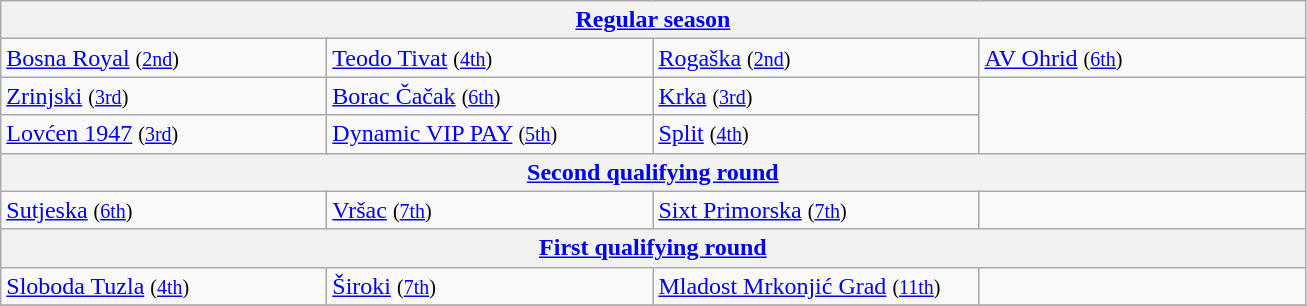<table class="wikitable" style="white-space: nowrap;">
<tr>
<th colspan=4><a href='#'>Regular season</a></th>
</tr>
<tr>
<td width=210> <a href='#'>Bosna Royal</a> <small>(<a href='#'>2nd</a>)</small></td>
<td width=210> <a href='#'>Teodo Tivat</a> <small>(<a href='#'>4th</a>)</small></td>
<td width=210> <a href='#'>Rogaška</a> <small>(<a href='#'>2nd</a>)</small></td>
<td width=210> <a href='#'>AV Ohrid</a> <small>(<a href='#'>6th</a>)</small></td>
</tr>
<tr>
<td width=210> <a href='#'>Zrinjski</a> <small>(<a href='#'>3rd</a>)</small></td>
<td width=210> <a href='#'>Borac Čačak</a> <small>(<a href='#'>6th</a>)</small></td>
<td width=210> <a href='#'>Krka</a> <small>(<a href='#'>3rd</a>)</small></td>
<td rowspan=2></td>
</tr>
<tr>
<td width=210> <a href='#'>Lovćen 1947</a> <small>(<a href='#'>3rd</a>)</small></td>
<td width=210> <a href='#'>Dynamic VIP PAY</a> <small>(<a href='#'>5th</a>)</small></td>
<td width=210> <a href='#'>Split</a> <small>(<a href='#'>4th</a>)</small></td>
</tr>
<tr>
<th colspan=4><a href='#'>Second qualifying round</a></th>
</tr>
<tr>
<td width=210> <a href='#'>Sutjeska</a> <small>(<a href='#'>6th</a>)</small></td>
<td width=210> <a href='#'>Vršac</a> <small>(<a href='#'>7th</a>)</small></td>
<td width=210> <a href='#'>Sixt Primorska</a> <small>(<a href='#'>7th</a>)</small></td>
<td></td>
</tr>
<tr>
<th colspan=4><a href='#'>First qualifying round</a></th>
</tr>
<tr>
<td width=210> <a href='#'>Sloboda Tuzla</a> <small>(<a href='#'>4th</a>)</small></td>
<td width=210> <a href='#'>Široki</a> <small>(<a href='#'>7th</a>)</small></td>
<td width=210> <a href='#'>Mladost Mrkonjić Grad</a> <small>(<a href='#'>11th</a>)</small></td>
<td></td>
</tr>
<tr>
</tr>
</table>
